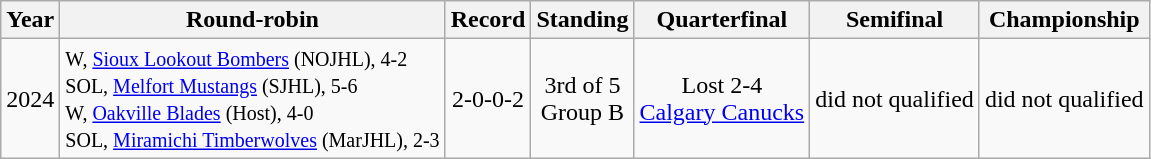<table class="wikitable" style="text-align:center;">
<tr>
<th>Year</th>
<th>Round-robin</th>
<th>Record</th>
<th>Standing</th>
<th>Quarterfinal</th>
<th>Semifinal</th>
<th>Championship</th>
</tr>
<tr>
<td>2024</td>
<td align=left><small>W, <a href='#'>Sioux Lookout Bombers</a> (NOJHL), 4-2<br>SOL, <a href='#'>Melfort Mustangs</a> (SJHL), 5-6<br>W, <a href='#'>Oakville Blades</a> (Host), 4-0<br>SOL, <a href='#'>Miramichi Timberwolves</a> (MarJHL), 2-3</small></td>
<td>2-0-0-2</td>
<td>3rd of 5 <br>Group B</td>
<td>Lost   2-4<br><a href='#'>Calgary Canucks</a></td>
<td>did not qualified</td>
<td>did not qualified</td>
</tr>
</table>
